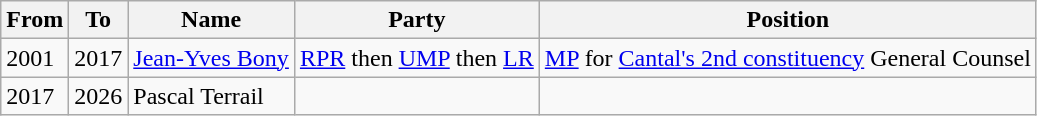<table class="wikitable">
<tr>
<th>From</th>
<th>To</th>
<th>Name</th>
<th>Party</th>
<th>Position</th>
</tr>
<tr>
<td>2001</td>
<td>2017</td>
<td><a href='#'>Jean-Yves Bony</a></td>
<td><a href='#'>RPR</a> then <a href='#'>UMP</a> then <a href='#'>LR</a></td>
<td><a href='#'>MP</a> for <a href='#'>Cantal's 2nd constituency</a> General Counsel</td>
</tr>
<tr>
<td>2017</td>
<td>2026</td>
<td>Pascal Terrail</td>
<td></td>
<td></td>
</tr>
</table>
